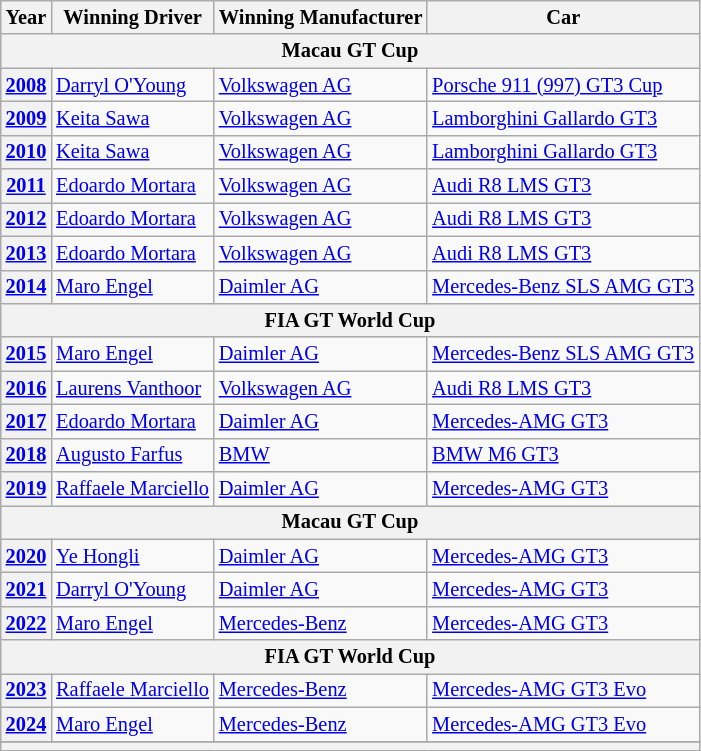<table class="wikitable" style="font-size: 85%;">
<tr>
<th>Year</th>
<th>Winning Driver</th>
<th>Winning Manufacturer</th>
<th>Car</th>
</tr>
<tr>
<th colspan=4>Macau GT Cup</th>
</tr>
<tr>
<th><a href='#'>2008</a></th>
<td> <a href='#'>Darryl O'Young</a></td>
<td> <a href='#'>Volkswagen AG</a></td>
<td><a href='#'>Porsche 911 (997) GT3 Cup</a></td>
</tr>
<tr>
<th><a href='#'>2009</a></th>
<td> <a href='#'>Keita Sawa</a></td>
<td> <a href='#'>Volkswagen AG</a></td>
<td><a href='#'>Lamborghini Gallardo GT3</a></td>
</tr>
<tr>
<th><a href='#'>2010</a></th>
<td> <a href='#'>Keita Sawa</a></td>
<td> <a href='#'>Volkswagen AG</a></td>
<td><a href='#'>Lamborghini Gallardo GT3</a></td>
</tr>
<tr>
<th><a href='#'>2011</a></th>
<td> <a href='#'>Edoardo Mortara</a></td>
<td> <a href='#'>Volkswagen AG</a></td>
<td><a href='#'>Audi R8 LMS GT3</a></td>
</tr>
<tr>
<th><a href='#'>2012</a></th>
<td> <a href='#'>Edoardo Mortara</a></td>
<td> <a href='#'>Volkswagen AG</a></td>
<td><a href='#'>Audi R8 LMS GT3</a></td>
</tr>
<tr>
<th><a href='#'>2013</a></th>
<td> <a href='#'>Edoardo Mortara</a></td>
<td> <a href='#'>Volkswagen AG</a></td>
<td><a href='#'>Audi R8 LMS GT3</a></td>
</tr>
<tr>
<th><a href='#'>2014</a></th>
<td> <a href='#'>Maro Engel</a></td>
<td> <a href='#'>Daimler AG</a></td>
<td><a href='#'>Mercedes-Benz SLS AMG GT3</a></td>
</tr>
<tr>
<th colspan=4>FIA GT World Cup</th>
</tr>
<tr>
<th><a href='#'>2015</a></th>
<td> <a href='#'>Maro Engel</a></td>
<td> <a href='#'>Daimler AG</a></td>
<td><a href='#'>Mercedes-Benz SLS AMG GT3</a></td>
</tr>
<tr>
<th><a href='#'>2016</a></th>
<td> <a href='#'>Laurens Vanthoor</a></td>
<td> <a href='#'>Volkswagen AG</a></td>
<td><a href='#'>Audi R8 LMS GT3</a></td>
</tr>
<tr>
<th><a href='#'>2017</a></th>
<td> <a href='#'>Edoardo Mortara</a></td>
<td> <a href='#'>Daimler AG</a></td>
<td><a href='#'>Mercedes-AMG GT3</a></td>
</tr>
<tr>
<th><a href='#'>2018</a></th>
<td> <a href='#'>Augusto Farfus</a></td>
<td> <a href='#'>BMW</a></td>
<td><a href='#'>BMW M6 GT3</a></td>
</tr>
<tr>
<th><a href='#'>2019</a></th>
<td> <a href='#'>Raffaele Marciello</a></td>
<td> <a href='#'>Daimler AG</a></td>
<td><a href='#'>Mercedes-AMG GT3</a></td>
</tr>
<tr>
<th colspan=4>Macau GT Cup</th>
</tr>
<tr>
<th><a href='#'>2020</a></th>
<td> <a href='#'>Ye Hongli</a></td>
<td> <a href='#'>Daimler AG</a></td>
<td><a href='#'>Mercedes-AMG GT3</a></td>
</tr>
<tr>
<th><a href='#'>2021</a></th>
<td> <a href='#'>Darryl O'Young</a></td>
<td> <a href='#'>Daimler AG</a></td>
<td><a href='#'>Mercedes-AMG GT3</a></td>
</tr>
<tr>
<th><a href='#'>2022</a></th>
<td> <a href='#'>Maro Engel</a></td>
<td> <a href='#'>Mercedes-Benz</a></td>
<td><a href='#'>Mercedes-AMG GT3</a></td>
</tr>
<tr>
<th colspan=4>FIA GT World Cup</th>
</tr>
<tr>
<th><a href='#'>2023</a></th>
<td> <a href='#'>Raffaele Marciello</a></td>
<td> <a href='#'>Mercedes-Benz</a></td>
<td><a href='#'>Mercedes-AMG GT3 Evo</a></td>
</tr>
<tr>
<th><a href='#'>2024</a></th>
<td> <a href='#'>Maro Engel</a></td>
<td> <a href='#'>Mercedes-Benz</a></td>
<td><a href='#'>Mercedes-AMG GT3 Evo</a></td>
</tr>
<tr>
</tr>
<tr class="sortbottom">
<th colspan="4"></th>
</tr>
</table>
